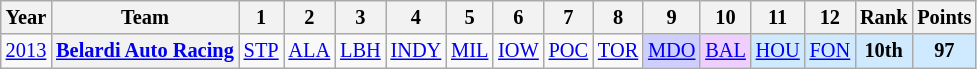<table class="wikitable" style="text-align:center; font-size:85%">
<tr>
<th>Year</th>
<th>Team</th>
<th>1</th>
<th>2</th>
<th>3</th>
<th>4</th>
<th>5</th>
<th>6</th>
<th>7</th>
<th>8</th>
<th>9</th>
<th>10</th>
<th>11</th>
<th>12</th>
<th>Rank</th>
<th>Points</th>
</tr>
<tr>
<td><a href='#'>2013</a></td>
<th nowrap><a href='#'>Belardi Auto Racing</a></th>
<td><a href='#'>STP</a></td>
<td><a href='#'>ALA</a></td>
<td><a href='#'>LBH</a></td>
<td><a href='#'>INDY</a></td>
<td><a href='#'>MIL</a></td>
<td><a href='#'>IOW</a></td>
<td><a href='#'>POC</a></td>
<td><a href='#'>TOR</a></td>
<td style="background:#CFCFFF;"><a href='#'>MDO</a><br></td>
<td style="background:#EFCFFF;"><a href='#'>BAL</a><br></td>
<td style="background:#CFEAFF;"><a href='#'>HOU</a><br></td>
<td style="background:#CFEAFF;"><a href='#'>FON</a><br></td>
<td style="background:#CFEAFF;"><strong>10th</strong></td>
<td style="background:#CFEAFF;"><strong>97</strong></td>
</tr>
</table>
